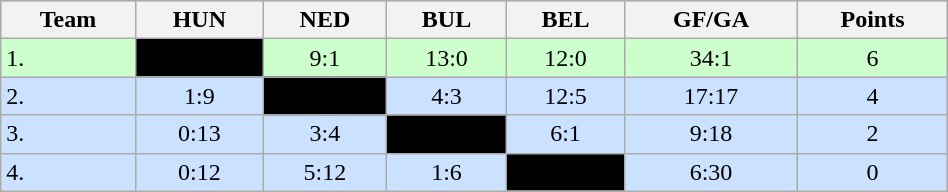<table class="wikitable" bgcolor="#EFEFFF" width="50%">
<tr bgcolor="#BCD2EE">
<th>Team</th>
<th>HUN</th>
<th>NED</th>
<th>BUL</th>
<th>BEL</th>
<th>GF/GA</th>
<th>Points</th>
</tr>
<tr bgcolor="#ccffcc" align="center">
<td align="left">1. </td>
<td style="background:#000000;"></td>
<td>9:1</td>
<td>13:0</td>
<td>12:0</td>
<td>34:1</td>
<td>6</td>
</tr>
<tr bgcolor="#CAE1FF" align="center">
<td align="left">2. </td>
<td>1:9</td>
<td style="background:#000000;"></td>
<td>4:3</td>
<td>12:5</td>
<td>17:17</td>
<td>4</td>
</tr>
<tr bgcolor="#CAE1FF" align="center">
<td align="left">3. </td>
<td>0:13</td>
<td>3:4</td>
<td style="background:#000000;"></td>
<td>6:1</td>
<td>9:18</td>
<td>2</td>
</tr>
<tr bgcolor="#CAE1FF" align="center">
<td align="left">4. </td>
<td>0:12</td>
<td>5:12</td>
<td>1:6</td>
<td style="background:#000000;"></td>
<td>6:30</td>
<td>0</td>
</tr>
</table>
